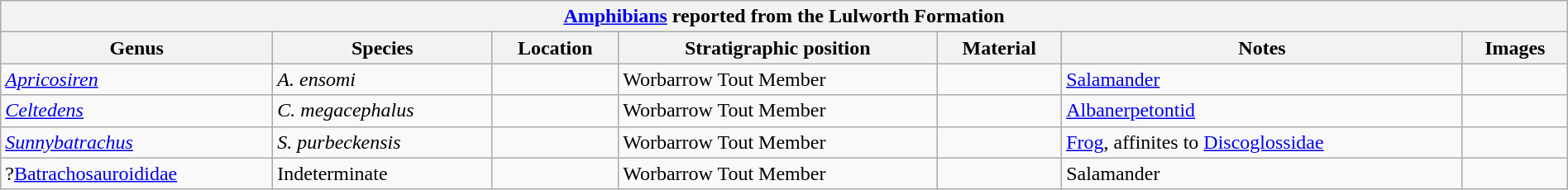<table class="wikitable" align="center" width="100%">
<tr>
<th colspan="7" align="center"><strong><a href='#'>Amphibians</a> reported from the Lulworth Formation</strong></th>
</tr>
<tr>
<th>Genus</th>
<th>Species</th>
<th>Location</th>
<th>Stratigraphic position</th>
<th>Material</th>
<th>Notes</th>
<th>Images</th>
</tr>
<tr>
<td><em><a href='#'>Apricosiren</a></em></td>
<td><em>A. ensomi</em></td>
<td></td>
<td>Worbarrow Tout Member</td>
<td></td>
<td><a href='#'>Salamander</a></td>
<td></td>
</tr>
<tr>
<td><em><a href='#'>Celtedens</a></em></td>
<td><em>C. megacephalus</em></td>
<td></td>
<td>Worbarrow Tout Member</td>
<td></td>
<td><a href='#'>Albanerpetontid</a></td>
<td></td>
</tr>
<tr>
<td><em><a href='#'>Sunnybatrachus</a></em></td>
<td><em>S. purbeckensis</em></td>
<td></td>
<td>Worbarrow Tout Member</td>
<td></td>
<td><a href='#'>Frog</a>, affinites to <a href='#'>Discoglossidae</a></td>
<td></td>
</tr>
<tr>
<td>?<a href='#'>Batrachosauroididae</a></td>
<td>Indeterminate</td>
<td></td>
<td>Worbarrow Tout Member</td>
<td></td>
<td>Salamander</td>
<td></td>
</tr>
</table>
